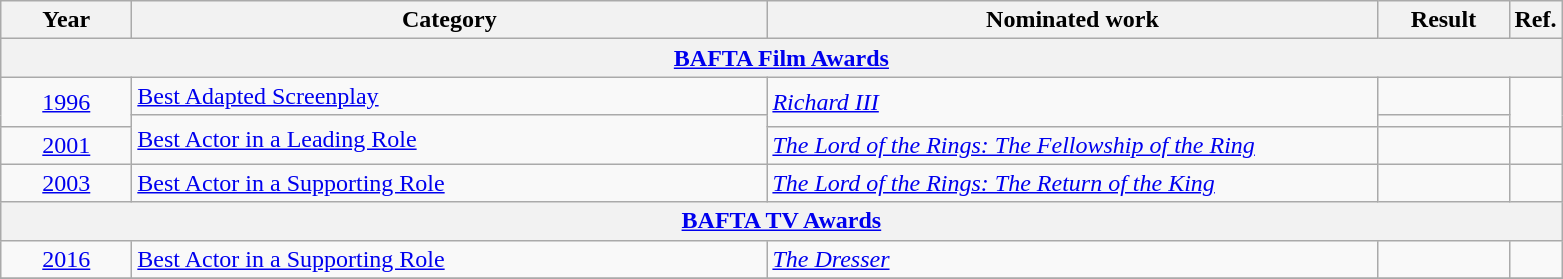<table class=wikitable>
<tr>
<th scope="col" style="width:5em;">Year</th>
<th scope="col" style="width:26em;">Category</th>
<th scope="col" style="width:25em;">Nominated work</th>
<th scope="col" style="width:5em;">Result</th>
<th>Ref.</th>
</tr>
<tr>
<th colspan=5><a href='#'>BAFTA Film Awards</a></th>
</tr>
<tr>
<td rowspan=2, style="text-align:center;"><a href='#'>1996</a></td>
<td><a href='#'>Best Adapted Screenplay</a></td>
<td rowspan=2><em><a href='#'>Richard III</a></em></td>
<td></td>
<td style="text-align:center;", rowspan=2></td>
</tr>
<tr>
<td rowspan=2><a href='#'>Best Actor in a Leading Role</a></td>
<td></td>
</tr>
<tr>
<td style="text-align:center;"><a href='#'>2001</a></td>
<td><em><a href='#'>The Lord of the Rings: The Fellowship of the Ring</a></em></td>
<td></td>
<td style="text-align:center;"></td>
</tr>
<tr>
<td style="text-align:center;"><a href='#'>2003</a></td>
<td><a href='#'>Best Actor in a Supporting Role</a></td>
<td><em><a href='#'>The Lord of the Rings: The Return of the King</a></em></td>
<td></td>
<td style="text-align:center;"></td>
</tr>
<tr>
<th colspan=5><a href='#'>BAFTA TV Awards</a></th>
</tr>
<tr>
<td style="text-align:center;"><a href='#'>2016</a></td>
<td><a href='#'>Best Actor in a Supporting Role</a></td>
<td><em><a href='#'>The Dresser</a></em></td>
<td></td>
<td style="text-align:center;"></td>
</tr>
<tr>
</tr>
</table>
